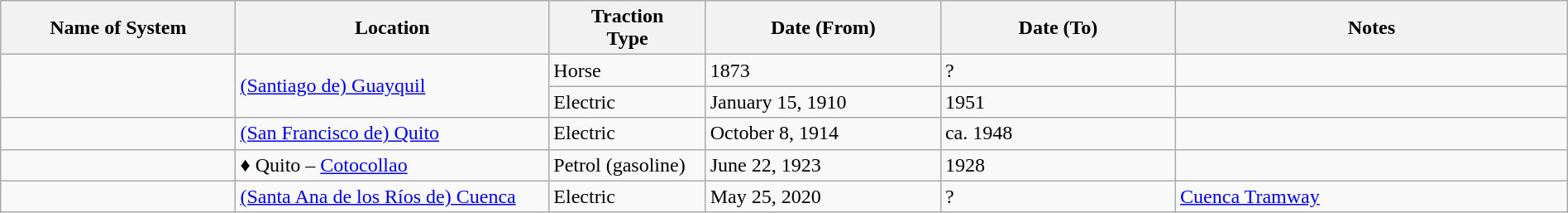<table class="wikitable" width=100%>
<tr>
<th width=15%>Name of System</th>
<th width=20%>Location</th>
<th width=10%>Traction<br>Type</th>
<th width=15%>Date (From)</th>
<th width=15%>Date (To)</th>
<th width=25%>Notes</th>
</tr>
<tr>
<td rowspan="2"> </td>
<td rowspan="2"><a href='#'>(Santiago de) Guayquil</a></td>
<td>Horse</td>
<td>1873</td>
<td>?</td>
<td> </td>
</tr>
<tr>
<td>Electric</td>
<td>January 15, 1910</td>
<td>1951</td>
<td> </td>
</tr>
<tr>
<td> </td>
<td><a href='#'>(San Francisco de) Quito</a></td>
<td>Electric</td>
<td>October 8, 1914</td>
<td>ca. 1948</td>
<td></td>
</tr>
<tr>
<td> </td>
<td>♦ Quito – <a href='#'>Cotocollao</a></td>
<td>Petrol (gasoline)</td>
<td>June 22, 1923</td>
<td>1928</td>
<td></td>
</tr>
<tr>
<td> </td>
<td><a href='#'>(Santa Ana de los Ríos de) Cuenca</a></td>
<td>Electric</td>
<td>May 25, 2020</td>
<td>?</td>
<td><a href='#'>Cuenca Tramway</a></td>
</tr>
</table>
